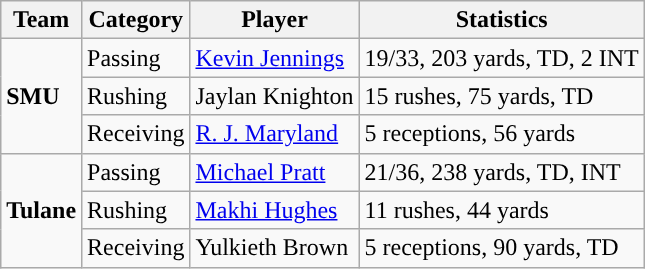<table class="wikitable" style="float: right;">
<tr>
<th>Team</th>
<th>Category</th>
<th>Player</th>
<th>Statistics</th>
</tr>
<tr>
<td rowspan=3><strong>SMU</strong></td>
<td>Passing</td>
<td><a href='#'>Kevin Jennings</a></td>
<td>19/33, 203 yards, TD, 2 INT</td>
</tr>
<tr>
<td>Rushing</td>
<td>Jaylan Knighton</td>
<td>15 rushes, 75 yards, TD</td>
</tr>
<tr>
<td>Receiving</td>
<td><a href='#'>R. J. Maryland</a></td>
<td>5 receptions, 56 yards</td>
</tr>
<tr>
<td rowspan=3><strong>Tulane</strong></td>
<td>Passing</td>
<td><a href='#'>Michael Pratt</a></td>
<td>21/36, 238 yards, TD, INT</td>
</tr>
<tr>
<td>Rushing</td>
<td><a href='#'>Makhi Hughes</a></td>
<td>11 rushes, 44 yards</td>
</tr>
<tr>
<td>Receiving</td>
<td>Yulkieth Brown</td>
<td>5 receptions, 90 yards, TD</td>
</tr>
</table>
